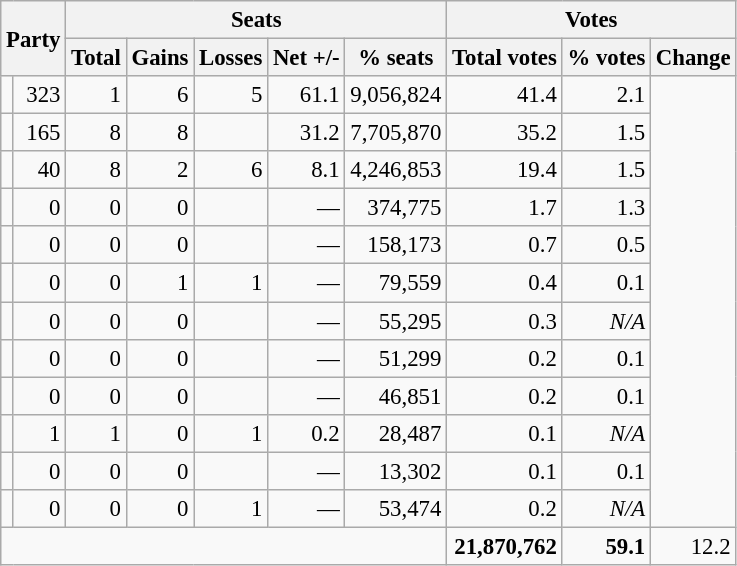<table class="wikitable" style="text-align:right; font-size:95%;">
<tr>
<th colspan="2" rowspan="2">Party</th>
<th colspan="5">Seats</th>
<th colspan="3">Votes</th>
</tr>
<tr>
<th>Total</th>
<th>Gains</th>
<th>Losses</th>
<th>Net +/-</th>
<th>% seats</th>
<th>Total votes</th>
<th>% votes</th>
<th>Change</th>
</tr>
<tr>
<td></td>
<td align=“right”>323</td>
<td align=“right”>1</td>
<td align=“right”>6</td>
<td align=“right”>5</td>
<td align=“right”>61.1</td>
<td align=“right”>9,056,824</td>
<td align=“right”>41.4</td>
<td align=“right”>2.1</td>
</tr>
<tr>
<td></td>
<td align=“right”>165</td>
<td align=“right”>8</td>
<td align=“right”>8</td>
<td align=“right”></td>
<td align=“right”>31.2</td>
<td align=“right”>7,705,870</td>
<td align=“right”>35.2</td>
<td align=“right”>1.5</td>
</tr>
<tr>
<td></td>
<td align=“right”>40</td>
<td align=“right”>8</td>
<td align=“right”>2</td>
<td align=“right”>6</td>
<td align=“right”>8.1</td>
<td align=“right”>4,246,853</td>
<td align=“right”>19.4</td>
<td align=“right”>1.5</td>
</tr>
<tr>
<td></td>
<td align=“right”>0</td>
<td align=“right”>0</td>
<td align=“right”>0</td>
<td align=“right”></td>
<td align=“right”>—</td>
<td align=“right”>374,775</td>
<td align=“right”>1.7</td>
<td align=“right”>1.3</td>
</tr>
<tr>
<td></td>
<td align=“right”>0</td>
<td align=“right”>0</td>
<td align=“right”>0</td>
<td align=“right”></td>
<td align=“right”>—</td>
<td align=“right”>158,173</td>
<td align=“right”>0.7</td>
<td align=“right”>0.5</td>
</tr>
<tr>
<td></td>
<td align=“right”>0</td>
<td align=“right”>0</td>
<td align=“right”>1</td>
<td align=“right”>1</td>
<td align=“right”>—</td>
<td align=“right”>79,559</td>
<td align=“right”>0.4</td>
<td align=“right”>0.1</td>
</tr>
<tr>
<td></td>
<td align=“right”>0</td>
<td align=“right”>0</td>
<td align=“right”>0</td>
<td align=“right”></td>
<td align=“right”>—</td>
<td align=“right”>55,295</td>
<td align=“right”>0.3</td>
<td align=“right”><em>N/A</em></td>
</tr>
<tr>
<td></td>
<td align=“right”>0</td>
<td align=“right”>0</td>
<td align=“right”>0</td>
<td align=“right”></td>
<td align=“right”>—</td>
<td align=“right”>51,299</td>
<td align=“right”>0.2</td>
<td align=“right”>0.1</td>
</tr>
<tr>
<td></td>
<td align=“right”>0</td>
<td align=“right”>0</td>
<td align=“right”>0</td>
<td align=“right”></td>
<td align=“right”>—</td>
<td align=“right”>46,851</td>
<td align=“right”>0.2</td>
<td align=“right”>0.1</td>
</tr>
<tr>
<td></td>
<td align=“right”>1</td>
<td align=“right”>1</td>
<td align=“right”>0</td>
<td align=“right”>1</td>
<td align=“right”>0.2</td>
<td align=“right”>28,487</td>
<td align=“right”>0.1</td>
<td align=“right”><em>N/A</em></td>
</tr>
<tr>
<td></td>
<td align=“right”>0</td>
<td align=“right”>0</td>
<td align=“right”>0</td>
<td align=“right”></td>
<td align=“right”>—</td>
<td align=“right”>13,302</td>
<td align=“right”>0.1</td>
<td align=“right”>0.1</td>
</tr>
<tr>
<td></td>
<td align=“right”>0</td>
<td align=“right”>0</td>
<td align=“right”>0</td>
<td align="right">1</td>
<td align=“right”>—</td>
<td align=“right”>53,474</td>
<td align=“right”>0.2</td>
<td align=“right”><em>N/A</em></td>
</tr>
<tr>
<td colspan="7" rowspan="1" style="text-align:right"></td>
<td align=“right”><strong>21,870,762</strong></td>
<td align=“right”><strong>59.1</strong></td>
<td align=“right”>12.2</td>
</tr>
</table>
